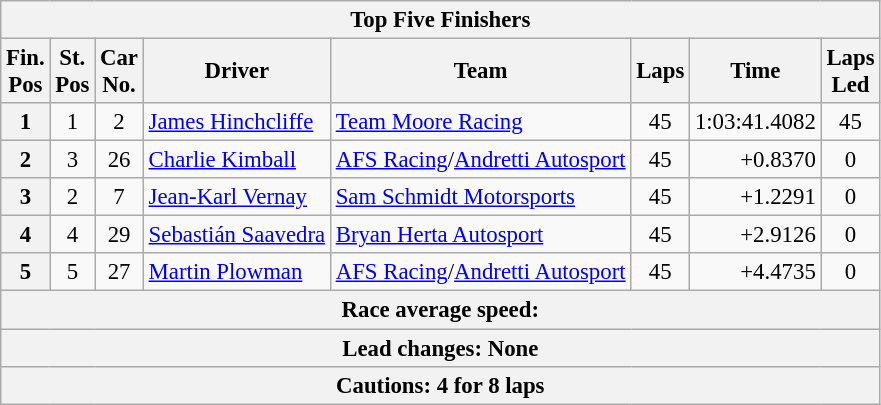<table class="wikitable" style="font-size:95%;">
<tr>
<th colspan=9>Top Five Finishers</th>
</tr>
<tr>
<th>Fin.<br>Pos</th>
<th>St.<br>Pos</th>
<th>Car<br>No.</th>
<th>Driver</th>
<th>Team</th>
<th>Laps</th>
<th>Time</th>
<th>Laps<br>Led</th>
</tr>
<tr>
<th>1</th>
<td align=center>1</td>
<td align=center>2</td>
<td> <a href='#'>James Hinchcliffe</a></td>
<td><a href='#'>Team Moore Racing</a></td>
<td align=center>45</td>
<td align=right>1:03:41.4082</td>
<td align=center>45</td>
</tr>
<tr>
<th>2</th>
<td align=center>3</td>
<td align=center>26</td>
<td> <a href='#'>Charlie Kimball</a></td>
<td><a href='#'>AFS Racing</a>/<a href='#'>Andretti Autosport</a></td>
<td align=center>45</td>
<td align=right>+0.8370</td>
<td align=center>0</td>
</tr>
<tr>
<th>3</th>
<td align=center>2</td>
<td align=center>7</td>
<td> <a href='#'>Jean-Karl Vernay</a></td>
<td><a href='#'>Sam Schmidt Motorsports</a></td>
<td align=center>45</td>
<td align=right>+1.2291</td>
<td align=center>0</td>
</tr>
<tr>
<th>4</th>
<td align=center>4</td>
<td align=center>29</td>
<td> <a href='#'>Sebastián Saavedra</a></td>
<td><a href='#'>Bryan Herta Autosport</a></td>
<td align=center>45</td>
<td align=right>+2.9126</td>
<td align=center>0</td>
</tr>
<tr>
<th>5</th>
<td align=center>5</td>
<td align=center>27</td>
<td> <a href='#'>Martin Plowman</a></td>
<td><a href='#'>AFS Racing</a>/<a href='#'>Andretti Autosport</a></td>
<td align=center>45</td>
<td align=right>+4.4735</td>
<td align=center>0</td>
</tr>
<tr>
<th colspan=9>Race average speed: </th>
</tr>
<tr>
<th colspan=9>Lead changes: None</th>
</tr>
<tr>
<th colspan=9>Cautions: 4 for 8 laps</th>
</tr>
</table>
